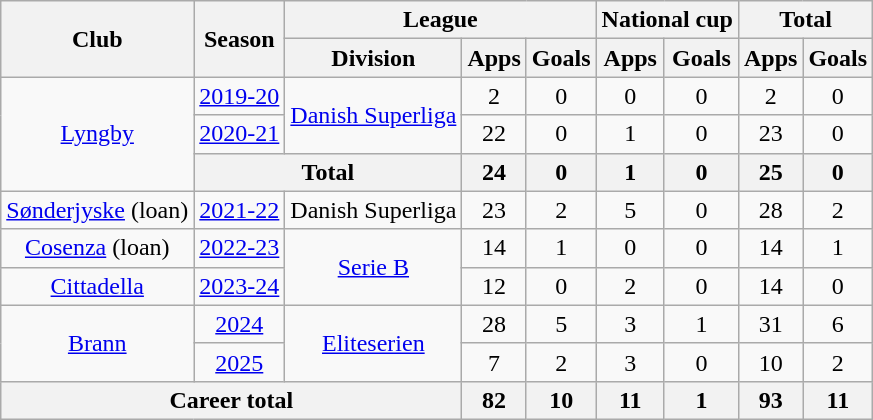<table class="wikitable" style="text-align: center;">
<tr>
<th rowspan="2">Club</th>
<th rowspan="2">Season</th>
<th colspan="3">League</th>
<th colspan="2">National cup</th>
<th colspan="2">Total</th>
</tr>
<tr>
<th>Division</th>
<th>Apps</th>
<th>Goals</th>
<th>Apps</th>
<th>Goals</th>
<th>Apps</th>
<th>Goals</th>
</tr>
<tr>
<td rowspan="3"><a href='#'>Lyngby</a></td>
<td><a href='#'>2019-20</a></td>
<td rowspan="2"><a href='#'>Danish Superliga</a></td>
<td>2</td>
<td>0</td>
<td>0</td>
<td>0</td>
<td>2</td>
<td>0</td>
</tr>
<tr>
<td><a href='#'>2020-21</a></td>
<td>22</td>
<td>0</td>
<td>1</td>
<td>0</td>
<td>23</td>
<td>0</td>
</tr>
<tr>
<th colspan="2">Total</th>
<th>24</th>
<th>0</th>
<th>1</th>
<th>0</th>
<th>25</th>
<th>0</th>
</tr>
<tr>
<td><a href='#'>Sønderjyske</a> (loan)</td>
<td><a href='#'>2021-22</a></td>
<td>Danish Superliga</td>
<td>23</td>
<td>2</td>
<td>5</td>
<td>0</td>
<td>28</td>
<td>2</td>
</tr>
<tr>
<td><a href='#'>Cosenza</a> (loan)</td>
<td><a href='#'>2022-23</a></td>
<td rowspan="2"><a href='#'>Serie B</a></td>
<td>14</td>
<td>1</td>
<td>0</td>
<td>0</td>
<td>14</td>
<td>1</td>
</tr>
<tr>
<td><a href='#'>Cittadella</a></td>
<td><a href='#'>2023-24</a></td>
<td>12</td>
<td>0</td>
<td>2</td>
<td>0</td>
<td>14</td>
<td>0</td>
</tr>
<tr>
<td rowspan="2"><a href='#'>Brann</a></td>
<td><a href='#'>2024</a></td>
<td rowspan="2"><a href='#'>Eliteserien</a></td>
<td>28</td>
<td>5</td>
<td>3</td>
<td>1</td>
<td>31</td>
<td>6</td>
</tr>
<tr>
<td><a href='#'>2025</a></td>
<td>7</td>
<td>2</td>
<td>3</td>
<td>0</td>
<td>10</td>
<td>2</td>
</tr>
<tr>
<th colspan="3">Career total</th>
<th>82</th>
<th>10</th>
<th>11</th>
<th>1</th>
<th>93</th>
<th>11</th>
</tr>
</table>
